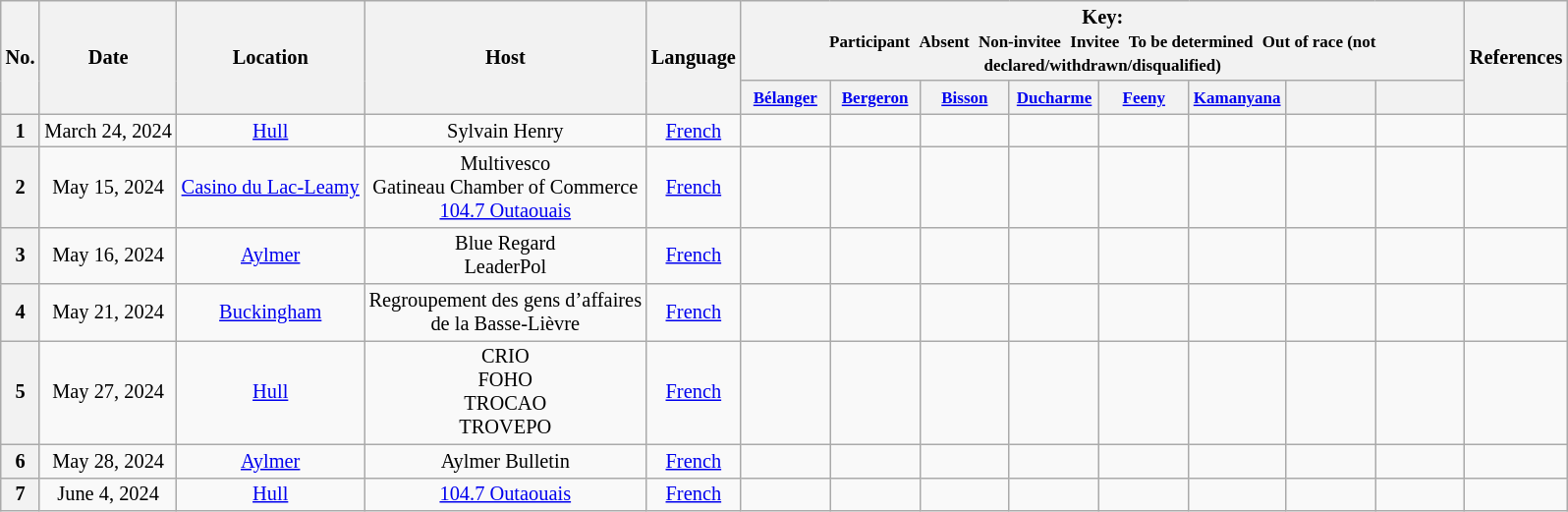<table class="wikitable" style="font-size:85%; text-align:center;">
<tr>
<th rowspan="2" style="white-space:nowrap;">No.</th>
<th rowspan="2">Date</th>
<th rowspan="2">Location</th>
<th rowspan="2">Host</th>
<th rowspan="2">Language</th>
<th colspan="8">Key:<br> <small>Participant </small>  <small>Absent </small>  <small>Non-invitee </small>  <small>Invitee </small>  <small>To be determined </small> <small>Out of race (not declared/withdrawn/disqualified)</small></th>
<th rowspan="2">References</th>
</tr>
<tr>
<th scope="col" style="width:4em;"><small><a href='#'>Bélanger</a></small></th>
<th scope="col" style="width:4em;"><small><a href='#'>Bergeron</a></small></th>
<th scope="col" style="width:4em;"><small><a href='#'>Bisson</a></small></th>
<th scope="col" style="width:4em;"><small><a href='#'>Ducharme</a></small></th>
<th scope="col" style="width:4em;"><small><a href='#'>Feeny</a></small></th>
<th scope="col" style="width:4em;"><small><a href='#'>Kamanyana</a></small></th>
<th scope="col" style="width:4em;"><small></small></th>
<th scope="col" style="width:4em;"><small></small></th>
</tr>
<tr>
<th>1</th>
<td style="white-space:nowrap;">March 24, 2024</td>
<td style="white-space:nowrap;"><a href='#'>Hull</a></td>
<td style="white-space:nowrap; text-align:center;">Sylvain Henry</td>
<td style="white-space:nowrap;"><a href='#'>French</a></td>
<td></td>
<td></td>
<td></td>
<td></td>
<td></td>
<td></td>
<td></td>
<td></td>
<td style="white-space:nowrap;"></td>
</tr>
<tr>
<th>2</th>
<td style="white-space:nowrap;">May 15, 2024</td>
<td style="white-space:nowrap;"><a href='#'>Casino du Lac-Leamy</a></td>
<td style="white-space:nowrap; text-align:center;">Multivesco<br>Gatineau Chamber of Commerce<br><a href='#'>104.7 Outaouais</a></td>
<td style="white-space:nowrap;"><a href='#'>French</a></td>
<td></td>
<td></td>
<td></td>
<td></td>
<td></td>
<td></td>
<td></td>
<td></td>
<td style="white-space:nowrap;"></td>
</tr>
<tr>
<th>3</th>
<td style="white-space:nowrap;">May 16, 2024</td>
<td style="white-space:nowrap;"><a href='#'>Aylmer</a></td>
<td style="white-space:nowrap; text-align:center;">Blue Regard<br>LeaderPol</td>
<td style="white-space:nowrap;"><a href='#'>French</a></td>
<td></td>
<td></td>
<td></td>
<td></td>
<td></td>
<td></td>
<td></td>
<td></td>
<td style="white-space:nowrap;"></td>
</tr>
<tr>
<th>4</th>
<td style="white-space:nowrap;">May 21, 2024</td>
<td style="white-space:nowrap;"><a href='#'>Buckingham</a></td>
<td style="white-space:nowrap; text-align:center;">Regroupement des gens d’affaires<br>de la Basse-Lièvre</td>
<td style="white-space:nowrap;"><a href='#'>French</a></td>
<td></td>
<td></td>
<td></td>
<td></td>
<td></td>
<td></td>
<td></td>
<td></td>
<td style="white-space:nowrap;"></td>
</tr>
<tr>
<th>5</th>
<td style="white-space:nowrap;">May 27, 2024</td>
<td style="white-space:nowrap;"><a href='#'>Hull</a></td>
<td style="white-space:nowrap; text-align:center;">CRIO<br>FOHO<br>TROCAO<br>TROVEPO</td>
<td style="white-space:nowrap;"><a href='#'>French</a></td>
<td></td>
<td></td>
<td></td>
<td></td>
<td></td>
<td></td>
<td></td>
<td></td>
<td style="white-space:nowrap;"></td>
</tr>
<tr>
<th>6</th>
<td style="white-space:nowrap;">May 28, 2024</td>
<td style="white-space:nowrap;"><a href='#'>Aylmer</a></td>
<td style="white-space:nowrap; text-align:center;">Aylmer Bulletin</td>
<td style="white-space:nowrap;"><a href='#'>French</a></td>
<td></td>
<td></td>
<td></td>
<td></td>
<td></td>
<td></td>
<td></td>
<td></td>
<td style="white-space:nowrap;"></td>
</tr>
<tr>
<th>7</th>
<td style="white-space:nowrap;">June 4, 2024</td>
<td style="white-space:nowrap;"><a href='#'>Hull</a></td>
<td style="white-space:nowrap; text-align:center;"><a href='#'>104.7 Outaouais</a></td>
<td style="white-space:nowrap;"><a href='#'>French</a></td>
<td></td>
<td></td>
<td></td>
<td></td>
<td></td>
<td></td>
<td></td>
<td></td>
<td style="white-space:nowrap;"></td>
</tr>
</table>
